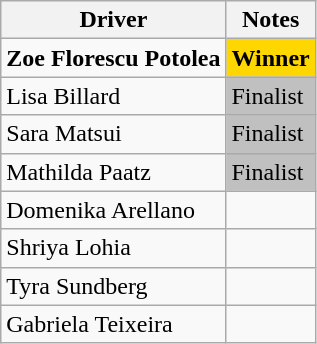<table class="wikitable">
<tr>
<th>Driver</th>
<th>Notes</th>
</tr>
<tr>
<td> <strong>Zoe Florescu Potolea</strong></td>
<td style="background:gold"><strong>Winner</strong></td>
</tr>
<tr>
<td> Lisa Billard</td>
<td style="background:silver">Finalist</td>
</tr>
<tr>
<td> Sara Matsui</td>
<td style="background:silver">Finalist</td>
</tr>
<tr>
<td> Mathilda Paatz</td>
<td style="background:silver">Finalist</td>
</tr>
<tr>
<td> Domenika Arellano</td>
<td></td>
</tr>
<tr>
<td> Shriya Lohia</td>
<td></td>
</tr>
<tr>
<td> Tyra Sundberg</td>
<td></td>
</tr>
<tr>
<td> Gabriela Teixeira</td>
<td></td>
</tr>
</table>
